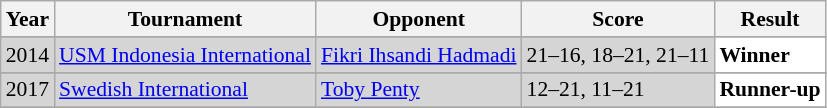<table class="sortable wikitable" style="font-size: 90%;">
<tr>
<th>Year</th>
<th>Tournament</th>
<th>Opponent</th>
<th>Score</th>
<th>Result</th>
</tr>
<tr>
</tr>
<tr style="background:#D5D5D5">
<td align="center">2014</td>
<td align="left"><a href='#'>USM Indonesia International</a></td>
<td align="left"> <a href='#'>Fikri Ihsandi Hadmadi</a></td>
<td align="left">21–16, 18–21, 21–11</td>
<td style="text-align:left; background:white"> <strong>Winner</strong></td>
</tr>
<tr>
</tr>
<tr style="background:#D5D5D5">
<td align="center">2017</td>
<td align="left"><a href='#'>Swedish International</a></td>
<td align="left"> <a href='#'>Toby Penty</a></td>
<td align="left">12–21, 11–21</td>
<td style="text-align:left; background:white"> <strong>Runner-up</strong></td>
</tr>
<tr>
</tr>
</table>
